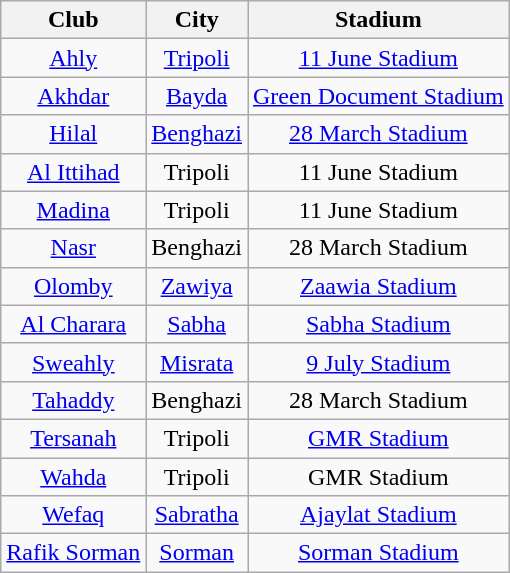<table class="wikitable" style="text-align: center;">
<tr>
<th>Club</th>
<th>City</th>
<th>Stadium</th>
</tr>
<tr>
<td><a href='#'>Ahly</a></td>
<td><a href='#'>Tripoli</a></td>
<td><a href='#'>11 June Stadium</a></td>
</tr>
<tr>
<td><a href='#'>Akhdar</a></td>
<td><a href='#'>Bayda</a></td>
<td><a href='#'>Green Document Stadium</a></td>
</tr>
<tr>
<td><a href='#'>Hilal</a></td>
<td><a href='#'>Benghazi</a></td>
<td><a href='#'>28 March Stadium</a></td>
</tr>
<tr>
<td><a href='#'>Al Ittihad</a></td>
<td>Tripoli</td>
<td>11 June Stadium</td>
</tr>
<tr>
<td><a href='#'>Madina</a></td>
<td>Tripoli</td>
<td>11 June Stadium</td>
</tr>
<tr>
<td><a href='#'>Nasr</a></td>
<td>Benghazi</td>
<td>28 March Stadium</td>
</tr>
<tr>
<td><a href='#'>Olomby</a></td>
<td><a href='#'>Zawiya</a></td>
<td><a href='#'>Zaawia Stadium</a></td>
</tr>
<tr>
<td><a href='#'>Al Charara</a></td>
<td><a href='#'>Sabha</a></td>
<td><a href='#'>Sabha Stadium</a></td>
</tr>
<tr>
<td><a href='#'>Sweahly</a></td>
<td><a href='#'>Misrata</a></td>
<td><a href='#'>9 July Stadium</a></td>
</tr>
<tr>
<td><a href='#'>Tahaddy</a></td>
<td>Benghazi</td>
<td>28 March Stadium</td>
</tr>
<tr>
<td><a href='#'>Tersanah</a></td>
<td>Tripoli</td>
<td><a href='#'>GMR Stadium</a></td>
</tr>
<tr>
<td><a href='#'>Wahda</a></td>
<td>Tripoli</td>
<td>GMR Stadium</td>
</tr>
<tr>
<td><a href='#'>Wefaq</a></td>
<td><a href='#'>Sabratha</a></td>
<td><a href='#'>Ajaylat Stadium</a></td>
</tr>
<tr>
<td><a href='#'>Rafik Sorman</a></td>
<td><a href='#'>Sorman</a></td>
<td><a href='#'>Sorman Stadium</a></td>
</tr>
</table>
